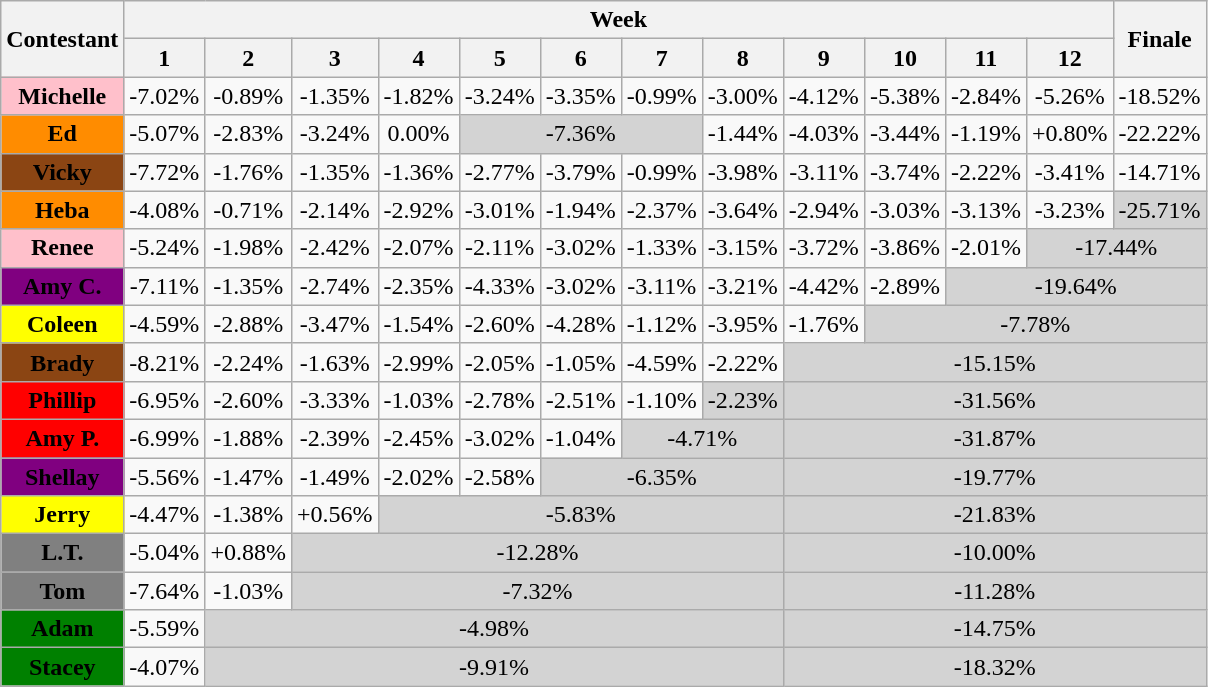<table class="wikitable" align="center" style="text-align:center">
<tr>
<th rowspan=2>Contestant</th>
<th colspan=12>Week</th>
<th rowspan=2>Finale</th>
</tr>
<tr>
<th>1</th>
<th>2</th>
<th>3</th>
<th>4</th>
<th>5</th>
<th>6</th>
<th>7</th>
<th>8</th>
<th>9</th>
<th>10</th>
<th>11</th>
<th>12</th>
</tr>
<tr>
<td bgcolor="pink"><strong>Michelle</strong></td>
<td>-7.02%</td>
<td>-0.89%</td>
<td>-1.35%</td>
<td>-1.82%</td>
<td>-3.24%</td>
<td>-3.35%</td>
<td>-0.99%</td>
<td>-3.00%</td>
<td>-4.12%</td>
<td>-5.38%</td>
<td>-2.84%</td>
<td>-5.26%</td>
<td>-18.52%</td>
</tr>
<tr>
<td bgcolor="darkorange"><strong>Ed</strong></td>
<td>-5.07%</td>
<td>-2.83%</td>
<td>-3.24%</td>
<td>0.00%</td>
<td bgcolor="lightgrey" colspan=3>-7.36%</td>
<td>-1.44%</td>
<td>-4.03%</td>
<td>-3.44%</td>
<td>-1.19%</td>
<td>+0.80%</td>
<td>-22.22%</td>
</tr>
<tr>
<td bgcolor="saddlebrown"><span><strong>Vicky</strong></span></td>
<td>-7.72%</td>
<td>-1.76%</td>
<td>-1.35%</td>
<td>-1.36%</td>
<td>-2.77%</td>
<td>-3.79%</td>
<td>-0.99%</td>
<td>-3.98%</td>
<td>-3.11%</td>
<td>-3.74%</td>
<td>-2.22%</td>
<td>-3.41%</td>
<td>-14.71%</td>
</tr>
<tr>
<td bgcolor="darkorange"><strong>Heba</strong></td>
<td>-4.08%</td>
<td>-0.71%</td>
<td>-2.14%</td>
<td>-2.92%</td>
<td>-3.01%</td>
<td>-1.94%</td>
<td>-2.37%</td>
<td>-3.64%</td>
<td>-2.94%</td>
<td>-3.03%</td>
<td>-3.13%</td>
<td>-3.23%</td>
<td bgcolor="lightgrey">-25.71%</td>
</tr>
<tr>
<td bgcolor="pink"><strong>Renee</strong></td>
<td>-5.24%</td>
<td>-1.98%</td>
<td>-2.42%</td>
<td>-2.07%</td>
<td>-2.11%</td>
<td>-3.02%</td>
<td>-1.33%</td>
<td>-3.15%</td>
<td>-3.72%</td>
<td>-3.86%</td>
<td>-2.01%</td>
<td colspan=2 bgcolor="lightgrey">-17.44%</td>
</tr>
<tr>
<td bgcolor="purple"><span><strong>Amy C.</strong></span></td>
<td>-7.11%</td>
<td>-1.35%</td>
<td>-2.74%</td>
<td>-2.35%</td>
<td>-4.33%</td>
<td>-3.02%</td>
<td>-3.11%</td>
<td>-3.21%</td>
<td>-4.42%</td>
<td>-2.89%</td>
<td colspan=3 bgcolor="lightgrey">-19.64%</td>
</tr>
<tr>
<td bgcolor="yellow"><strong>Coleen</strong></td>
<td>-4.59%</td>
<td>-2.88%</td>
<td>-3.47%</td>
<td>-1.54%</td>
<td>-2.60%</td>
<td>-4.28%</td>
<td>-1.12%</td>
<td>-3.95%</td>
<td>-1.76%</td>
<td colspan=4 bgcolor="lightgrey">-7.78%</td>
</tr>
<tr>
<td bgcolor="saddlebrown"><span><strong>Brady</strong></span></td>
<td>-8.21%</td>
<td>-2.24%</td>
<td>-1.63%</td>
<td>-2.99%</td>
<td>-2.05%</td>
<td>-1.05%</td>
<td>-4.59%</td>
<td>-2.22%</td>
<td colspan=5 bgcolor="lightgrey">-15.15%</td>
</tr>
<tr>
<td bgcolor="red"><span><strong>Phillip</strong></span></td>
<td>-6.95%</td>
<td>-2.60%</td>
<td>-3.33%</td>
<td>-1.03%</td>
<td>-2.78%</td>
<td>-2.51%</td>
<td>-1.10%</td>
<td bgcolor="lightgrey">-2.23%</td>
<td colspan=5 bgcolor="lightgrey">-31.56%</td>
</tr>
<tr>
<td bgcolor="red"><span><strong>Amy P.</strong></span></td>
<td>-6.99%</td>
<td>-1.88%</td>
<td>-2.39%</td>
<td>-2.45%</td>
<td>-3.02%</td>
<td>-1.04%</td>
<td bgcolor="lightgrey" colspan=2>-4.71%</td>
<td colspan=5 bgcolor="lightgrey">-31.87%</td>
</tr>
<tr>
<td bgcolor="purple"><span><strong>Shellay</strong></span></td>
<td>-5.56%</td>
<td>-1.47%</td>
<td>-1.49%</td>
<td>-2.02%</td>
<td>-2.58%</td>
<td bgcolor="lightgrey" colspan=3>-6.35%</td>
<td colspan=5 bgcolor="lightgrey">-19.77%</td>
</tr>
<tr>
<td bgcolor="yellow"><strong>Jerry</strong></td>
<td>-4.47%</td>
<td>-1.38%</td>
<td>+0.56%</td>
<td bgcolor="lightgrey" colspan=5>-5.83%</td>
<td colspan=5 bgcolor="lightgrey">-21.83%</td>
</tr>
<tr>
<td bgcolor="gray"><strong>L.T.</strong></td>
<td>-5.04%</td>
<td>+0.88%</td>
<td bgcolor="lightgrey" colspan=6>-12.28%</td>
<td colspan=5 bgcolor="lightgrey">-10.00%</td>
</tr>
<tr>
<td bgcolor="gray"><strong>Tom</strong></td>
<td>-7.64%</td>
<td>-1.03%</td>
<td bgcolor="lightgrey" colspan=6>-7.32%</td>
<td colspan=5 bgcolor="lightgrey">-11.28%</td>
</tr>
<tr>
<td bgcolor="green"><span><strong>Adam</strong></span></td>
<td>-5.59%</td>
<td bgcolor="lightgrey" colspan=7>-4.98%</td>
<td colspan=5 bgcolor="lightgrey">-14.75%</td>
</tr>
<tr>
<td bgcolor="green"><span><strong>Stacey</strong></span></td>
<td>-4.07%</td>
<td bgcolor="lightgrey" colspan=7>-9.91%</td>
<td colspan=5 bgcolor="lightgrey">-18.32%</td>
</tr>
</table>
